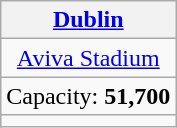<table class="wikitable" style="text-align:center">
<tr>
<th><a href='#'>Dublin</a></th>
</tr>
<tr>
<td><a href='#'>Aviva Stadium</a></td>
</tr>
<tr>
<td>Capacity: <strong>51,700</strong></td>
</tr>
<tr>
<td></td>
</tr>
</table>
